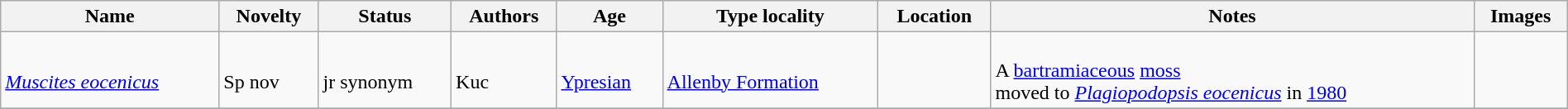<table class="wikitable sortable" align="center" width="100%">
<tr>
<th>Name</th>
<th>Novelty</th>
<th>Status</th>
<th>Authors</th>
<th>Age</th>
<th>Type locality</th>
<th>Location</th>
<th>Notes</th>
<th>Images</th>
</tr>
<tr>
<td><br><em><a href='#'>Muscites eocenicus</a></em></td>
<td><br>Sp nov</td>
<td><br>jr synonym</td>
<td><br>Kuc</td>
<td><br><a href='#'>Ypresian</a></td>
<td><br><a href='#'>Allenby Formation</a></td>
<td><br><br></td>
<td><br>A <a href='#'>bartramiaceous</a> <a href='#'>moss</a><br> moved to <em><a href='#'>Plagiopodopsis eocenicus</a></em> in <a href='#'>1980</a></td>
<td></td>
</tr>
<tr>
</tr>
</table>
